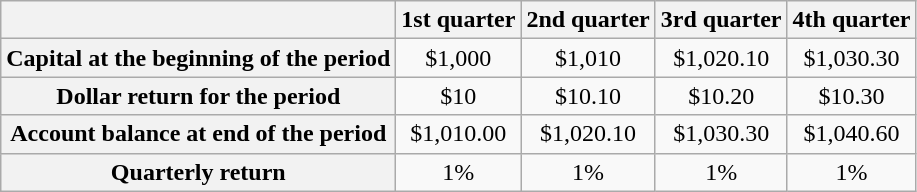<table class="wikitable" style="text-align:center">
<tr>
<th></th>
<th>1st quarter</th>
<th>2nd quarter</th>
<th>3rd quarter</th>
<th>4th quarter</th>
</tr>
<tr>
<th>Capital at the beginning of the period</th>
<td>$1,000</td>
<td>$1,010</td>
<td>$1,020.10</td>
<td>$1,030.30</td>
</tr>
<tr>
<th>Dollar return for the period</th>
<td>$10</td>
<td>$10.10</td>
<td>$10.20</td>
<td>$10.30</td>
</tr>
<tr>
<th>Account balance at end of the period</th>
<td>$1,010.00</td>
<td>$1,020.10</td>
<td>$1,030.30</td>
<td>$1,040.60</td>
</tr>
<tr>
<th>Quarterly return</th>
<td>1%</td>
<td>1%</td>
<td>1%</td>
<td>1%</td>
</tr>
</table>
